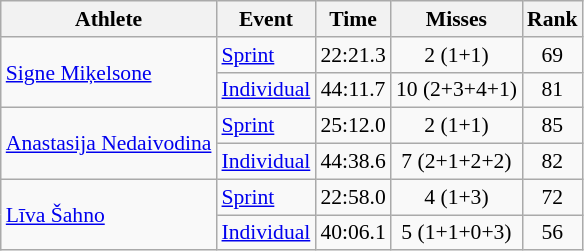<table class="wikitable" style="font-size:90%">
<tr>
<th>Athlete</th>
<th>Event</th>
<th>Time</th>
<th>Misses</th>
<th>Rank</th>
</tr>
<tr align=center>
<td align=left rowspan=2><a href='#'>Signe Miķelsone</a></td>
<td align=left><a href='#'>Sprint</a></td>
<td>22:21.3</td>
<td>2 (1+1)</td>
<td>69</td>
</tr>
<tr align=center>
<td align=left><a href='#'>Individual</a></td>
<td>44:11.7</td>
<td>10 (2+3+4+1)</td>
<td>81</td>
</tr>
<tr align=center>
<td align=left rowspan=2><a href='#'>Anastasija Nedaivodina</a></td>
<td align=left><a href='#'>Sprint</a></td>
<td>25:12.0</td>
<td>2 (1+1)</td>
<td>85</td>
</tr>
<tr align=center>
<td align=left><a href='#'>Individual</a></td>
<td>44:38.6</td>
<td>7 (2+1+2+2)</td>
<td>82</td>
</tr>
<tr align=center>
<td align=left rowspan=2><a href='#'>Līva Šahno</a></td>
<td align=left><a href='#'>Sprint</a></td>
<td>22:58.0</td>
<td>4 (1+3)</td>
<td>72</td>
</tr>
<tr align=center>
<td align=left><a href='#'>Individual</a></td>
<td>40:06.1</td>
<td>5 (1+1+0+3)</td>
<td>56</td>
</tr>
</table>
